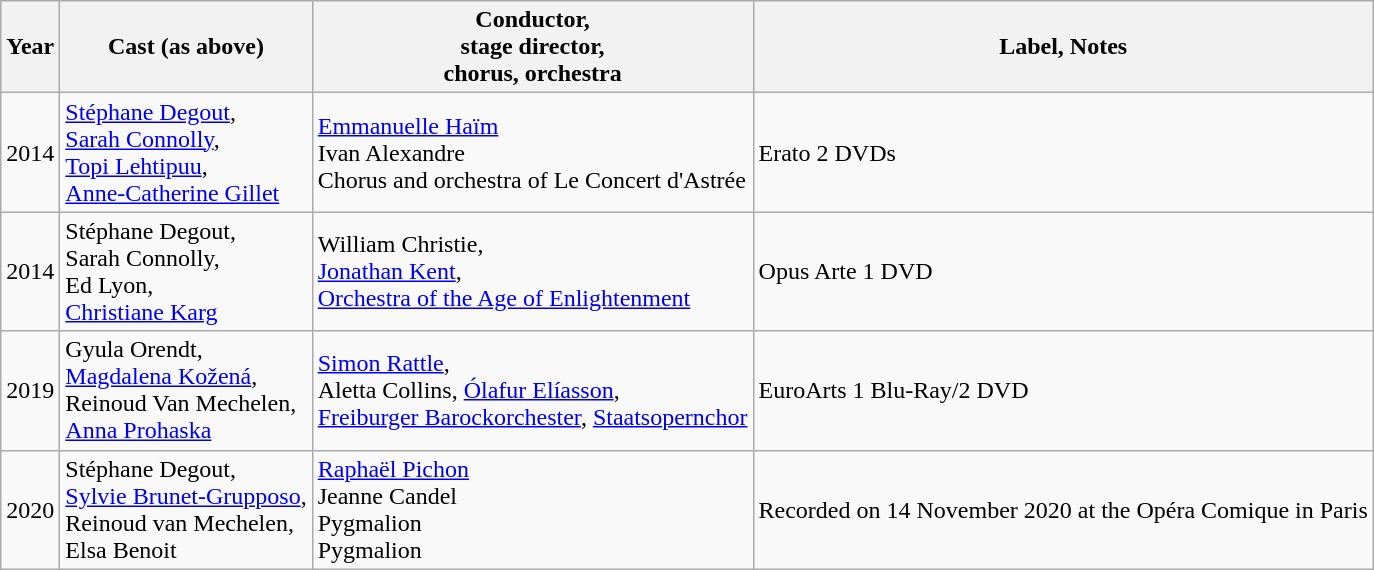<table class="wikitable">
<tr>
<th>Year</th>
<th>Cast (as above)</th>
<th>Conductor,<br>stage director,<br>chorus, orchestra</th>
<th>Label, Notes</th>
</tr>
<tr>
<td>2014</td>
<td><a href='#'>Stéphane Degout</a>,<br><a href='#'>Sarah Connolly</a>,<br><a href='#'>Topi Lehtipuu</a>,<br><a href='#'>Anne-Catherine Gillet</a></td>
<td><a href='#'>Emmanuelle Haïm</a><br>Ivan Alexandre <br> Chorus and orchestra of Le Concert d'Astrée</td>
<td>Erato 2 DVDs</td>
</tr>
<tr>
<td>2014</td>
<td>Stéphane Degout,<br>Sarah Connolly,<br>Ed Lyon,<br><a href='#'>Christiane Karg</a></td>
<td>William Christie, <br><a href='#'>Jonathan Kent</a>, <br><a href='#'>Orchestra of the Age of Enlightenment</a></td>
<td>Opus Arte 1 DVD</td>
</tr>
<tr>
<td>2019</td>
<td>Gyula Orendt,<br><a href='#'>Magdalena Kožená</a>,<br>Reinoud Van Mechelen,<br><a href='#'>Anna Prohaska</a></td>
<td><a href='#'>Simon Rattle</a>, <br>Aletta Collins, <a href='#'>Ólafur Elíasson</a>, <br><a href='#'>Freiburger Barockorchester</a>, <a href='#'>Staatsopernchor</a></td>
<td>EuroArts 1 Blu-Ray/2 DVD</td>
</tr>
<tr>
<td>2020</td>
<td>Stéphane Degout,<br><a href='#'>Sylvie Brunet-Grupposo</a>,<br>Reinoud van Mechelen,<br>Elsa Benoit</td>
<td><a href='#'>Raphaël Pichon</a><br>Jeanne Candel<br>Pygmalion<br>Pygmalion</td>
<td>Recorded on 14 November 2020 at the Opéra Comique in Paris</td>
</tr>
</table>
